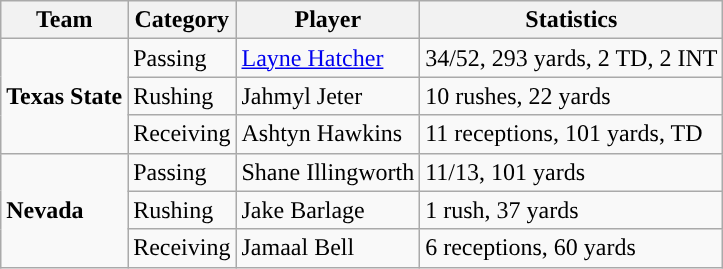<table class="wikitable" style="float: left;">
<tr>
<th>Team</th>
<th>Category</th>
<th>Player</th>
<th>Statistics</th>
</tr>
<tr>
<td rowspan=3><strong>Texas State</strong></td>
<td>Passing</td>
<td><a href='#'>Layne Hatcher</a></td>
<td>34/52, 293 yards, 2 TD, 2 INT</td>
</tr>
<tr>
<td>Rushing</td>
<td>Jahmyl Jeter</td>
<td>10 rushes, 22 yards</td>
</tr>
<tr>
<td>Receiving</td>
<td>Ashtyn Hawkins</td>
<td>11 receptions, 101 yards, TD</td>
</tr>
<tr>
<td rowspan=3><strong>Nevada</strong></td>
<td>Passing</td>
<td>Shane Illingworth</td>
<td>11/13, 101 yards</td>
</tr>
<tr>
<td>Rushing</td>
<td>Jake Barlage</td>
<td>1 rush, 37 yards</td>
</tr>
<tr>
<td>Receiving</td>
<td>Jamaal Bell</td>
<td>6 receptions, 60 yards</td>
</tr>
</table>
